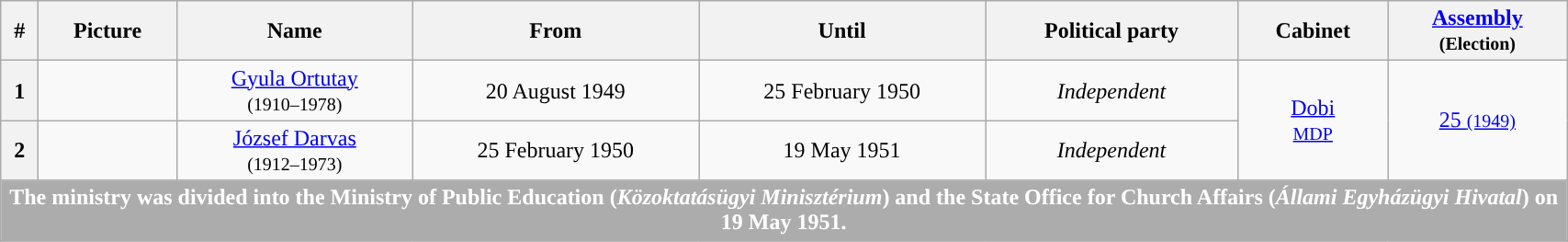<table width=90% class="wikitable" style="text-align:center">
<tr>
<th>#</th>
<th>Picture</th>
<th>Name</th>
<th>From</th>
<th>Until</th>
<th>Political party</th>
<th>Cabinet</th>
<th><a href='#'>Assembly</a><br><small>(Election)</small></th>
</tr>
<tr>
<th style="background-color:">1</th>
<td></td>
<td><a href='#'>Gyula Ortutay</a><br><small>(1910–1978)</small></td>
<td>20 August 1949</td>
<td>25 February 1950</td>
<td><em>Independent</em></td>
<td rowspan="2"><a href='#'>Dobi</a><br><small><a href='#'>MDP</a></small></td>
<td rowspan="2"><a href='#'>25 <small>(1949)</small></a></td>
</tr>
<tr>
<th style="background-color:">2</th>
<td></td>
<td><a href='#'>József Darvas</a><br><small>(1912–1973)</small></td>
<td>25 February 1950</td>
<td>19 May 1951</td>
<td><em>Independent</em></td>
</tr>
<tr>
<th colspan="8" style="background-color:#ACACAC; color:white">The ministry was divided into the Ministry of Public Education (<em>Közoktatásügyi Minisztérium</em>) and the State Office for Church Affairs (<em>Állami Egyházügyi Hivatal</em>) on 19 May 1951.</th>
</tr>
<tr>
</tr>
</table>
